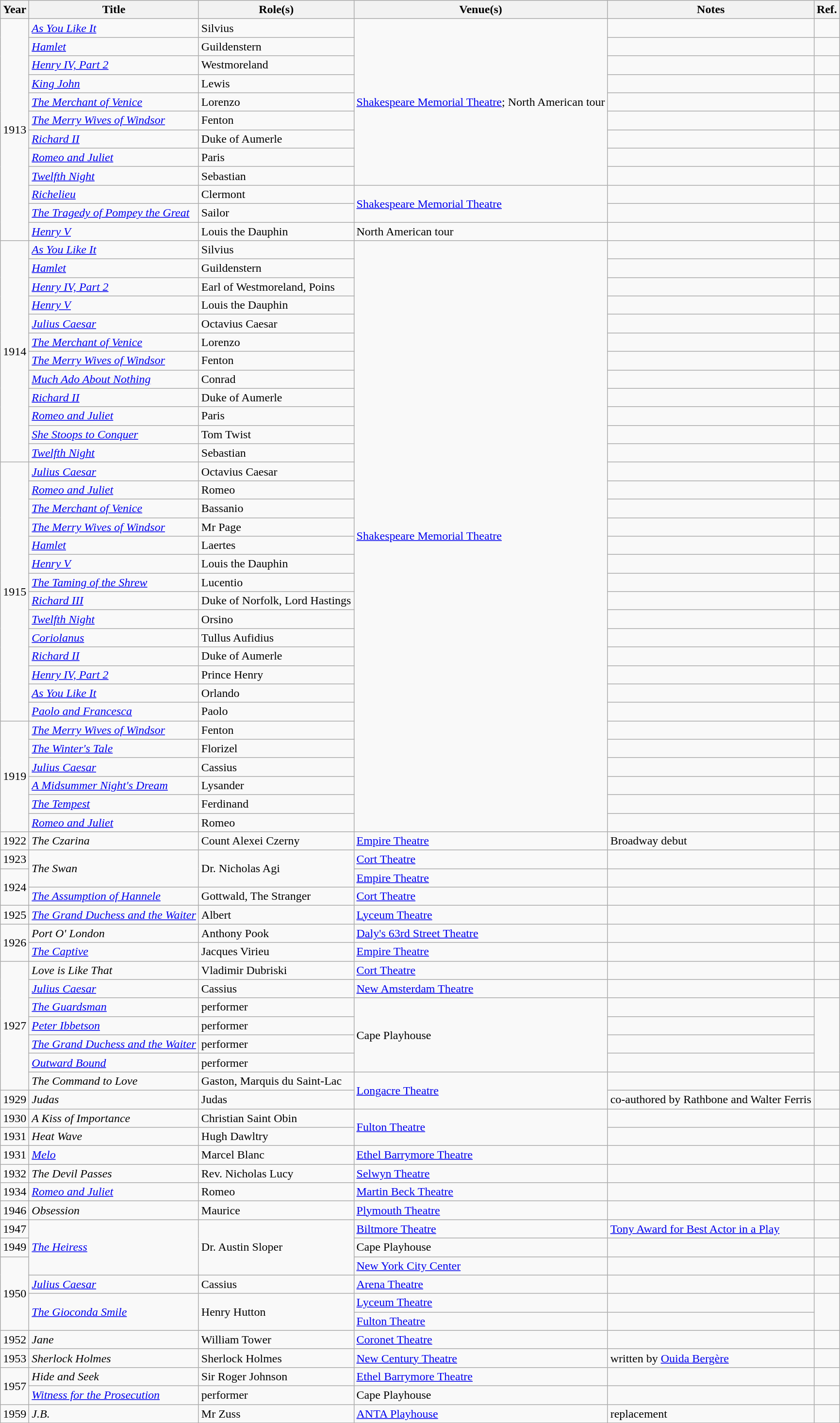<table class=wikitable>
<tr>
<th>Year</th>
<th>Title</th>
<th>Role(s)</th>
<th>Venue(s)</th>
<th>Notes</th>
<th>Ref.</th>
</tr>
<tr>
<td rowspan=12>1913</td>
<td><em><a href='#'>As You Like It</a></em></td>
<td>Silvius</td>
<td rowspan=9><a href='#'>Shakespeare Memorial Theatre</a>; North American tour</td>
<td></td>
<td></td>
</tr>
<tr>
<td><em><a href='#'>Hamlet</a></em></td>
<td>Guildenstern</td>
<td></td>
<td></td>
</tr>
<tr>
<td><em><a href='#'>Henry IV, Part 2</a></em></td>
<td>Westmoreland</td>
<td></td>
<td></td>
</tr>
<tr>
<td><em><a href='#'>King John</a></em></td>
<td>Lewis</td>
<td></td>
<td></td>
</tr>
<tr>
<td><em><a href='#'>The Merchant of Venice</a></em></td>
<td>Lorenzo</td>
<td></td>
<td></td>
</tr>
<tr>
<td><em><a href='#'>The Merry Wives of Windsor</a></em></td>
<td>Fenton</td>
<td></td>
<td></td>
</tr>
<tr>
<td><em><a href='#'>Richard II</a></em></td>
<td>Duke of Aumerle</td>
<td></td>
<td></td>
</tr>
<tr>
<td><em><a href='#'>Romeo and Juliet</a></em></td>
<td>Paris</td>
<td></td>
<td></td>
</tr>
<tr>
<td><em><a href='#'>Twelfth Night</a></em></td>
<td>Sebastian</td>
<td></td>
<td></td>
</tr>
<tr>
<td><em><a href='#'>Richelieu</a></em></td>
<td>Clermont</td>
<td rowspan=2><a href='#'>Shakespeare Memorial Theatre</a></td>
<td></td>
<td></td>
</tr>
<tr>
<td><em><a href='#'>The Tragedy of Pompey the Great</a></em></td>
<td>Sailor</td>
<td></td>
<td></td>
</tr>
<tr>
<td><em><a href='#'>Henry V</a></em></td>
<td>Louis the Dauphin</td>
<td>North American tour</td>
<td></td>
<td></td>
</tr>
<tr>
<td rowspan=12>1914</td>
<td><em><a href='#'>As You Like It</a></em></td>
<td>Silvius</td>
<td rowspan=32><a href='#'>Shakespeare Memorial Theatre</a></td>
<td></td>
<td></td>
</tr>
<tr>
<td><em><a href='#'>Hamlet</a></em></td>
<td>Guildenstern</td>
<td></td>
<td></td>
</tr>
<tr>
<td><em><a href='#'>Henry IV, Part 2</a></em></td>
<td>Earl of Westmoreland, Poins</td>
<td></td>
<td></td>
</tr>
<tr>
<td><em><a href='#'>Henry V</a></em></td>
<td>Louis the Dauphin</td>
<td></td>
<td></td>
</tr>
<tr>
<td><em><a href='#'>Julius Caesar</a></em></td>
<td>Octavius Caesar</td>
<td></td>
<td></td>
</tr>
<tr>
<td><em><a href='#'>The Merchant of Venice</a></em></td>
<td>Lorenzo</td>
<td></td>
<td></td>
</tr>
<tr>
<td><em><a href='#'>The Merry Wives of Windsor</a></em></td>
<td>Fenton</td>
<td></td>
<td></td>
</tr>
<tr>
<td><em><a href='#'>Much Ado About Nothing</a></em></td>
<td>Conrad</td>
<td></td>
<td></td>
</tr>
<tr>
<td><em><a href='#'>Richard II</a></em></td>
<td>Duke of Aumerle</td>
<td></td>
<td></td>
</tr>
<tr>
<td><em><a href='#'>Romeo and Juliet</a></em></td>
<td>Paris</td>
<td></td>
<td></td>
</tr>
<tr>
<td><em><a href='#'>She Stoops to Conquer</a></em></td>
<td>Tom Twist</td>
<td></td>
<td></td>
</tr>
<tr>
<td><em><a href='#'>Twelfth Night</a></em></td>
<td>Sebastian</td>
<td></td>
<td></td>
</tr>
<tr>
<td rowspan=14>1915</td>
<td><em><a href='#'>Julius Caesar</a></em></td>
<td>Octavius Caesar</td>
<td></td>
<td></td>
</tr>
<tr>
<td><em><a href='#'>Romeo and Juliet</a></em></td>
<td>Romeo</td>
<td></td>
<td></td>
</tr>
<tr>
<td><em><a href='#'>The Merchant of Venice</a></em></td>
<td>Bassanio</td>
<td></td>
<td></td>
</tr>
<tr>
<td><em><a href='#'>The Merry Wives of Windsor</a></em></td>
<td>Mr Page</td>
<td></td>
<td></td>
</tr>
<tr>
<td><em><a href='#'>Hamlet</a></em></td>
<td>Laertes</td>
<td></td>
<td></td>
</tr>
<tr>
<td><em><a href='#'>Henry V</a></em></td>
<td>Louis the Dauphin</td>
<td></td>
<td></td>
</tr>
<tr>
<td><em><a href='#'>The Taming of the Shrew</a></em></td>
<td>Lucentio</td>
<td></td>
<td></td>
</tr>
<tr>
<td><em><a href='#'>Richard III</a></em></td>
<td>Duke of Norfolk, Lord Hastings</td>
<td></td>
<td></td>
</tr>
<tr>
<td><em><a href='#'>Twelfth Night</a></em></td>
<td>Orsino</td>
<td></td>
<td></td>
</tr>
<tr>
<td><em><a href='#'>Coriolanus</a></em></td>
<td>Tullus Aufidius</td>
<td></td>
<td></td>
</tr>
<tr>
<td><em><a href='#'>Richard II</a></em></td>
<td>Duke of Aumerle</td>
<td></td>
<td></td>
</tr>
<tr>
<td><em><a href='#'>Henry IV, Part 2</a></em></td>
<td>Prince Henry</td>
<td></td>
<td></td>
</tr>
<tr>
<td><em><a href='#'>As You Like It</a></em></td>
<td>Orlando</td>
<td></td>
<td></td>
</tr>
<tr>
<td><em><a href='#'>Paolo and Francesca</a></em></td>
<td>Paolo</td>
<td></td>
<td></td>
</tr>
<tr>
<td rowspan=6>1919</td>
<td><em><a href='#'>The Merry Wives of Windsor</a></em></td>
<td>Fenton</td>
<td></td>
<td></td>
</tr>
<tr>
<td><em><a href='#'>The Winter's Tale</a></em></td>
<td>Florizel</td>
<td></td>
<td></td>
</tr>
<tr>
<td><em><a href='#'>Julius Caesar</a></em></td>
<td>Cassius</td>
<td></td>
<td></td>
</tr>
<tr>
<td><em><a href='#'>A Midsummer Night's Dream</a></em></td>
<td>Lysander</td>
<td></td>
<td></td>
</tr>
<tr>
<td><em><a href='#'>The Tempest</a></em></td>
<td>Ferdinand</td>
<td></td>
<td></td>
</tr>
<tr>
<td><em><a href='#'>Romeo and Juliet</a></em></td>
<td>Romeo</td>
<td></td>
<td></td>
</tr>
<tr>
<td>1922</td>
<td><em>The Czarina</em></td>
<td>Count Alexei Czerny</td>
<td><a href='#'>Empire Theatre</a></td>
<td>Broadway debut</td>
<td></td>
</tr>
<tr>
<td>1923</td>
<td rowspan=2><em>The Swan</em></td>
<td rowspan=2>Dr. Nicholas Agi</td>
<td><a href='#'>Cort Theatre</a></td>
<td></td>
<td></td>
</tr>
<tr>
<td rowspan=2>1924</td>
<td><a href='#'>Empire Theatre</a></td>
<td></td>
<td></td>
</tr>
<tr>
<td><em><a href='#'>The Assumption of Hannele</a></em></td>
<td>Gottwald, The Stranger</td>
<td><a href='#'>Cort Theatre</a></td>
<td></td>
<td></td>
</tr>
<tr>
<td>1925</td>
<td><em><a href='#'>The Grand Duchess and the Waiter</a></em></td>
<td>Albert</td>
<td><a href='#'>Lyceum Theatre</a></td>
<td></td>
<td></td>
</tr>
<tr>
<td rowspan=2>1926</td>
<td><em>Port O' London</em></td>
<td>Anthony Pook</td>
<td><a href='#'>Daly's 63rd Street Theatre</a></td>
<td></td>
<td></td>
</tr>
<tr>
<td><em><a href='#'>The Captive</a></em></td>
<td>Jacques Virieu</td>
<td><a href='#'>Empire Theatre</a></td>
<td></td>
<td></td>
</tr>
<tr>
<td rowspan=7>1927</td>
<td><em>Love is Like That</em></td>
<td>Vladimir Dubriski</td>
<td><a href='#'>Cort Theatre</a></td>
<td></td>
<td></td>
</tr>
<tr>
<td><em><a href='#'>Julius Caesar</a></em></td>
<td>Cassius</td>
<td><a href='#'>New Amsterdam Theatre</a></td>
<td></td>
<td></td>
</tr>
<tr>
<td><em><a href='#'>The Guardsman</a></em></td>
<td>performer</td>
<td rowspan=4>Cape Playhouse</td>
<td></td>
<td rowspan=4></td>
</tr>
<tr>
<td><em><a href='#'>Peter Ibbetson</a></em></td>
<td>performer</td>
<td></td>
</tr>
<tr>
<td><em><a href='#'>The Grand Duchess and the Waiter</a></em></td>
<td>performer</td>
<td></td>
</tr>
<tr>
<td><em><a href='#'>Outward Bound</a></em></td>
<td>performer</td>
<td></td>
</tr>
<tr>
<td><em>The Command to Love</em></td>
<td>Gaston, Marquis du Saint-Lac</td>
<td rowspan=2><a href='#'>Longacre Theatre</a></td>
<td></td>
<td></td>
</tr>
<tr>
<td>1929</td>
<td><em>Judas</em></td>
<td>Judas</td>
<td>co-authored by Rathbone and Walter Ferris</td>
<td></td>
</tr>
<tr>
<td>1930</td>
<td><em>A Kiss of Importance</em></td>
<td>Christian Saint Obin</td>
<td rowspan=2><a href='#'>Fulton Theatre</a></td>
<td></td>
<td></td>
</tr>
<tr>
<td>1931</td>
<td><em>Heat Wave</em></td>
<td>Hugh Dawltry</td>
<td></td>
<td></td>
</tr>
<tr>
<td>1931</td>
<td><em><a href='#'>Melo</a></em></td>
<td>Marcel Blanc</td>
<td><a href='#'>Ethel Barrymore Theatre</a></td>
<td></td>
<td></td>
</tr>
<tr>
<td>1932</td>
<td><em>The Devil Passes</em></td>
<td>Rev. Nicholas Lucy</td>
<td><a href='#'>Selwyn Theatre</a></td>
<td></td>
<td></td>
</tr>
<tr>
<td>1934</td>
<td><em><a href='#'>Romeo and Juliet</a></em></td>
<td>Romeo</td>
<td><a href='#'>Martin Beck Theatre</a></td>
<td></td>
<td></td>
</tr>
<tr>
<td>1946</td>
<td><em>Obsession</em></td>
<td>Maurice</td>
<td><a href='#'>Plymouth Theatre</a></td>
<td></td>
<td></td>
</tr>
<tr>
<td>1947</td>
<td rowspan=3><em><a href='#'>The Heiress</a></em></td>
<td rowspan=3>Dr. Austin Sloper</td>
<td><a href='#'>Biltmore Theatre</a></td>
<td><a href='#'>Tony Award for Best Actor in a Play</a></td>
<td></td>
</tr>
<tr>
<td>1949</td>
<td>Cape Playhouse</td>
<td></td>
<td></td>
</tr>
<tr>
<td rowspan=4>1950</td>
<td><a href='#'>New York City Center</a></td>
<td></td>
<td></td>
</tr>
<tr>
<td><em><a href='#'>Julius Caesar</a></em></td>
<td>Cassius</td>
<td><a href='#'>Arena Theatre</a></td>
<td></td>
<td></td>
</tr>
<tr>
<td rowspan=2><em><a href='#'>The Gioconda Smile</a></em></td>
<td rowspan=2>Henry Hutton</td>
<td><a href='#'>Lyceum Theatre</a></td>
<td></td>
<td rowspan=2></td>
</tr>
<tr>
<td><a href='#'>Fulton Theatre</a></td>
<td></td>
</tr>
<tr>
<td>1952</td>
<td><em>Jane</em></td>
<td>William Tower</td>
<td><a href='#'>Coronet Theatre</a></td>
<td></td>
<td></td>
</tr>
<tr>
<td>1953</td>
<td><em>Sherlock Holmes</em></td>
<td>Sherlock Holmes</td>
<td><a href='#'>New Century Theatre</a></td>
<td>written by <a href='#'>Ouida Bergère</a></td>
<td></td>
</tr>
<tr>
<td rowspan=2>1957</td>
<td><em>Hide and Seek</em></td>
<td>Sir Roger Johnson</td>
<td><a href='#'>Ethel Barrymore Theatre</a></td>
<td></td>
<td></td>
</tr>
<tr>
<td><em><a href='#'>Witness for the Prosecution</a></em></td>
<td>performer</td>
<td>Cape Playhouse</td>
<td></td>
<td></td>
</tr>
<tr>
<td>1959</td>
<td><em>J.B.</em></td>
<td>Mr Zuss</td>
<td><a href='#'>ANTA Playhouse</a></td>
<td>replacement</td>
<td></td>
</tr>
<tr>
</tr>
</table>
